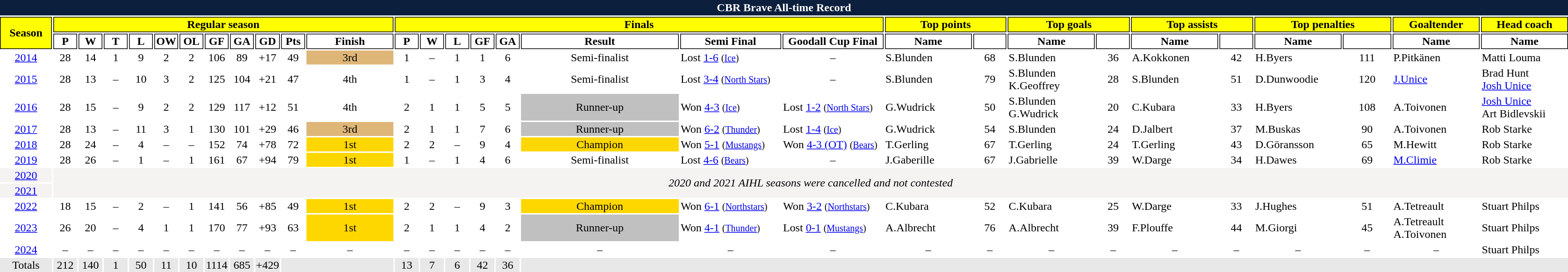<table class="toccolours" style="width:140em;text-align: center">
<tr>
<th colspan="30" style="background:#0c1f3d;color:white;border:#0c1f3d 1px solid">CBR Brave All-time Record</th>
</tr>
<tr>
<th rowspan="2" style="background:#FFFF00;color:black;border:#000000 1px solid; width: 70px">Season</th>
<th colspan="11" style="background:#FFFF00;color:black;border:#000000 1px solid">Regular season</th>
<th colspan="8" style="background:#FFFF00;color:black;border:#000000 1px solid">Finals</th>
<th colspan="2" style="background:#FFFF00;color:black;border:#000000 1px solid">Top points</th>
<th colspan="2" style="background:#FFFF00;color:black;border:#000000 1px solid">Top goals</th>
<th colspan="2" style="background:#FFFF00;color:black;border:#000000 1px solid">Top assists</th>
<th colspan="2" style="background:#FFFF00;color:black;border:#000000 1px solid">Top penalties</th>
<th colspan="1" style="background:#FFFF00;color:black;border:#000000 1px solid">Goaltender</th>
<th colspan="1" style="background:#FFFF00;color:black;border:#000000 1px solid">Head coach</th>
</tr>
<tr>
<th style="background:#FFFFFF;color:black;border:#000000 1px solid; width: 30px">P</th>
<th style="background:#FFFFFF;color:black;border:#000000 1px solid; width: 30px">W</th>
<th style="background:#FFFFFF;color:black;border:#000000 1px solid; width: 30px">T</th>
<th style="background:#FFFFFF;color:black;border:#000000 1px solid; width: 30px">L</th>
<th style="background:#FFFFFF;color:black;border:#000000 1px solid; width: 30px">OW</th>
<th style="background:#FFFFFF;color:black;border:#000000 1px solid; width: 30px">OL</th>
<th style="background:#FFFFFF;color:black;border:#000000 1px solid; width: 30px">GF</th>
<th style="background:#FFFFFF;color:black;border:#000000 1px solid; width: 30px">GA</th>
<th style="background:#FFFFFF;color:black;border:#000000 1px solid; width: 30px">GD</th>
<th style="background:#FFFFFF;color:black;border:#000000 1px solid; width: 30px">Pts</th>
<th style="background:#FFFFFF;color:black;border:#000000 1px solid">Finish</th>
<th style="background:#FFFFFF;color:black;border:#000000 1px solid; width: 30px">P</th>
<th style="background:#FFFFFF;color:black;border:#000000 1px solid; width: 30px">W</th>
<th style="background:#FFFFFF;color:black;border:#000000 1px solid; width: 30px">L</th>
<th style="background:#FFFFFF;color:black;border:#000000 1px solid; width: 30px">GF</th>
<th style="background:#FFFFFF;color:black;border:#000000 1px solid; width: 30px">GA</th>
<th style="background:#FFFFFF;color:black;border:#000000 1px solid">Result</th>
<th style="background:#FFFFFF;color:black;border:#000000 1px solid; width: 140px">Semi Final</th>
<th style="background:#FFFFFF;color:black;border:#000000 1px solid; width: 140px">Goodall Cup Final</th>
<th style="background:#FFFFFF;color:black;border:#000000 1px solid; width: 120px">Name</th>
<th style="background:#FFFFFF;color:black;border:#000000 1px solid"></th>
<th style="background:#FFFFFF;color:black;border:#000000 1px solid; width: 120px">Name</th>
<th style="background:#FFFFFF;color:black;border:#000000 1px solid"></th>
<th style="background:#FFFFFF;color:black;border:#000000 1px solid; width: 120px">Name</th>
<th style="background:#FFFFFF;color:black;border:#000000 1px solid"></th>
<th style="background:#FFFFFF;color:black;border:#000000 1px solid; width: 120px">Name</th>
<th style="background:#FFFFFF;color:black;border:#000000 1px solid"></th>
<th style="background:#FFFFFF;color:black;border:#000000 1px solid; width: 120px">Name</th>
<th style="background:#FFFFFF;color:black;border:#000000 1px solid; width: 120px">Name</th>
</tr>
<tr>
<td><a href='#'>2014</a></td>
<td>28</td>
<td>14</td>
<td>1</td>
<td>9</td>
<td>2</td>
<td>2</td>
<td>106</td>
<td>89</td>
<td>+17</td>
<td>49</td>
<td bgcolor="#deb678">3rd</td>
<td>1</td>
<td>–</td>
<td>1</td>
<td>1</td>
<td>6</td>
<td>Semi-finalist</td>
<td align="left">Lost <a href='#'>1-6</a> <small>(<a href='#'>Ice</a>)</small></td>
<td>–</td>
<td align="left"> S.Blunden</td>
<td>68</td>
<td align="left"> S.Blunden</td>
<td>36</td>
<td align="left"> A.Kokkonen</td>
<td>42</td>
<td align="left"> H.Byers</td>
<td>111</td>
<td align="left"> P.Pitkänen</td>
<td align="left"> Matti Louma</td>
</tr>
<tr>
<td><a href='#'>2015</a></td>
<td>28</td>
<td>13</td>
<td>–</td>
<td>10</td>
<td>3</td>
<td>2</td>
<td>125</td>
<td>104</td>
<td>+21</td>
<td>47</td>
<td>4th</td>
<td>1</td>
<td>–</td>
<td>1</td>
<td>3</td>
<td>4</td>
<td>Semi-finalist</td>
<td align="left">Lost <a href='#'>3-4</a> <small>(<a href='#'>North Stars</a>)</small></td>
<td>–</td>
<td align="left"> S.Blunden</td>
<td>79</td>
<td align="left"> S.Blunden <br>  K.Geoffrey</td>
<td>28</td>
<td align="left"> S.Blunden</td>
<td>51</td>
<td align="left"> D.Dunwoodie</td>
<td>120</td>
<td align="left"> <a href='#'>J.Unice</a></td>
<td align="left"> Brad Hunt <br>  <a href='#'>Josh Unice</a></td>
</tr>
<tr>
<td><a href='#'>2016</a></td>
<td>28</td>
<td>15</td>
<td>–</td>
<td>9</td>
<td>2</td>
<td>2</td>
<td>129</td>
<td>117</td>
<td>+12</td>
<td>51</td>
<td>4th</td>
<td>2</td>
<td>1</td>
<td>1</td>
<td>5</td>
<td>5</td>
<td bgcolor="silver">Runner-up</td>
<td align="left">Won <a href='#'>4-3</a> <small>(<a href='#'>Ice</a>)</small></td>
<td align="left">Lost <a href='#'>1-2</a> <small>(<a href='#'>North Stars</a>)</small></td>
<td align="left"> G.Wudrick</td>
<td>50</td>
<td align="left"> S.Blunden <br>  G.Wudrick</td>
<td>20</td>
<td align="left"> C.Kubara</td>
<td>33</td>
<td align="left"> H.Byers</td>
<td>108</td>
<td align="left"> A.Toivonen</td>
<td align="left"> <a href='#'>Josh Unice</a> <br>  Art Bidlevskii</td>
</tr>
<tr>
<td><a href='#'>2017</a></td>
<td>28</td>
<td>13</td>
<td>–</td>
<td>11</td>
<td>3</td>
<td>1</td>
<td>130</td>
<td>101</td>
<td>+29</td>
<td>46</td>
<td bgcolor="#deb678">3rd</td>
<td>2</td>
<td>1</td>
<td>1</td>
<td>7</td>
<td>6</td>
<td bgcolor="silver">Runner-up</td>
<td align="left">Won <a href='#'>6-2</a> <small>(<a href='#'>Thunder</a>)</small></td>
<td align="left">Lost <a href='#'>1-4</a> <small>(<a href='#'>Ice</a>)</small></td>
<td align="left"> G.Wudrick</td>
<td>54</td>
<td align="left"> S.Blunden</td>
<td>24</td>
<td align="left"> D.Jalbert</td>
<td>37</td>
<td align="left"> M.Buskas</td>
<td>90</td>
<td align="left"> A.Toivonen</td>
<td align="left"> Rob Starke</td>
</tr>
<tr>
<td><a href='#'>2018</a></td>
<td>28</td>
<td>24</td>
<td>–</td>
<td>4</td>
<td>–</td>
<td>–</td>
<td>152</td>
<td>74</td>
<td>+78</td>
<td>72</td>
<td bgcolor="gold">1st</td>
<td>2</td>
<td>2</td>
<td>–</td>
<td>9</td>
<td>4</td>
<td bgcolor="gold">Champion</td>
<td align="left">Won <a href='#'>5-1</a> <small>(<a href='#'>Mustangs</a>)</small></td>
<td align="left">Won <a href='#'>4-3 (OT)</a> <small>(<a href='#'>Bears</a>)</small></td>
<td align="left"> T.Gerling</td>
<td>67</td>
<td align="left"> T.Gerling</td>
<td>24</td>
<td align="left"> T.Gerling</td>
<td>43</td>
<td align="left"> D.Göransson</td>
<td>65</td>
<td align="left"> M.Hewitt</td>
<td align="left"> Rob Starke</td>
</tr>
<tr>
<td><a href='#'>2019</a></td>
<td>28</td>
<td>26</td>
<td>–</td>
<td>1</td>
<td>–</td>
<td>1</td>
<td>161</td>
<td>67</td>
<td>+94</td>
<td>79</td>
<td bgcolor="gold">1st</td>
<td>1</td>
<td>–</td>
<td>1</td>
<td>4</td>
<td>6</td>
<td>Semi-finalist</td>
<td align="left">Lost <a href='#'>4-6</a> <small>(<a href='#'>Bears</a>)</small></td>
<td>–</td>
<td align="left"> J.Gaberille</td>
<td>67</td>
<td align="left"> J.Gabrielle</td>
<td>39</td>
<td align="left"> W.Darge</td>
<td>34</td>
<td align="left"> H.Dawes</td>
<td>69</td>
<td align="left"> <a href='#'>M.Climie</a></td>
<td align="left"> Rob Starke</td>
</tr>
<tr>
<td bgcolor="#f5f2f2"><a href='#'>2020</a></td>
<td rowspan="2" colspan=29 bgcolor="#f5f2f2"><em>2020 and 2021 AIHL seasons were cancelled and not contested</em></td>
</tr>
<tr>
<td bgcolor="#f5f2f2"><a href='#'>2021</a></td>
</tr>
<tr>
<td><a href='#'>2022</a></td>
<td>18</td>
<td>15</td>
<td>–</td>
<td>2</td>
<td>–</td>
<td>1</td>
<td>141</td>
<td>56</td>
<td>+85</td>
<td>49</td>
<td bgcolor="gold">1st</td>
<td>2</td>
<td>2</td>
<td>–</td>
<td>9</td>
<td>3</td>
<td bgcolor="gold">Champion</td>
<td align="left">Won <a href='#'>6-1</a> <small>(<a href='#'>Northstars</a>)</small></td>
<td align="left">Won <a href='#'>3-2</a> <small>(<a href='#'>Northstars</a>)</small></td>
<td align="left"> C.Kubara</td>
<td>52</td>
<td align="left"> C.Kubara</td>
<td>25</td>
<td align="left"> W.Darge</td>
<td>33</td>
<td align="left"> J.Hughes</td>
<td>51</td>
<td align="left"> A.Tetreault</td>
<td align="left"> Stuart Philps</td>
</tr>
<tr>
<td><a href='#'>2023</a></td>
<td>26</td>
<td>20</td>
<td>–</td>
<td>4</td>
<td>1</td>
<td>1</td>
<td>170</td>
<td>77</td>
<td>+93</td>
<td>63</td>
<td bgcolor="gold">1st</td>
<td>2</td>
<td>1</td>
<td>1</td>
<td>4</td>
<td>2</td>
<td bgcolor="silver">Runner-up</td>
<td align="left">Won <a href='#'>4-1</a> <small>(<a href='#'>Thunder</a>)</small></td>
<td align="left">Lost <a href='#'>0-1</a> <small>(<a href='#'>Mustangs</a>)</small></td>
<td align="left"> A.Albrecht</td>
<td>76</td>
<td align="left"> A.Albrecht</td>
<td>39</td>
<td align="left"> F.Plouffe</td>
<td>44</td>
<td align="left"> M.Giorgi</td>
<td>45</td>
<td align="left"> A.Tetreault <br>  A.Toivonen</td>
<td align="left"> Stuart Philps</td>
</tr>
<tr>
<td><a href='#'>2024</a></td>
<td>–</td>
<td>–</td>
<td>–</td>
<td>–</td>
<td>–</td>
<td>–</td>
<td>–</td>
<td>–</td>
<td>–</td>
<td>–</td>
<td>–</td>
<td>–</td>
<td>–</td>
<td>–</td>
<td>–</td>
<td>–</td>
<td>–</td>
<td>–</td>
<td>–</td>
<td>–</td>
<td>–</td>
<td>–</td>
<td>–</td>
<td>–</td>
<td>–</td>
<td>–</td>
<td>–</td>
<td>–</td>
<td align="left"> Stuart Philps</td>
</tr>
<tr>
<td bgcolor="#e8e8e8">Totals</td>
<td bgcolor="#e8e8e8">212</td>
<td bgcolor="#e8e8e8">140</td>
<td bgcolor="#e8e8e8">1</td>
<td bgcolor="#e8e8e8">50</td>
<td bgcolor="#e8e8e8">11</td>
<td bgcolor="#e8e8e8">10</td>
<td bgcolor="#e8e8e8">1114</td>
<td bgcolor="#e8e8e8">685</td>
<td bgcolor="#e8e8e8">+429</td>
<td colspan=2 bgcolor="#e8e8e8"></td>
<td bgcolor="#e8e8e8">13</td>
<td bgcolor="#e8e8e8">7</td>
<td bgcolor="#e8e8e8">6</td>
<td bgcolor="#e8e8e8">42</td>
<td bgcolor="#e8e8e8">36</td>
<td colspan=13 bgcolor="#e8e8e8"></td>
</tr>
<tr>
</tr>
</table>
